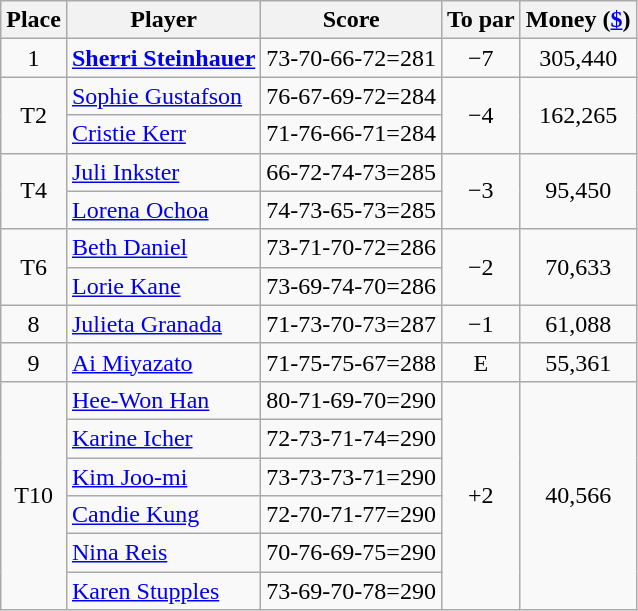<table class="wikitable">
<tr>
<th>Place</th>
<th>Player</th>
<th>Score</th>
<th>To par</th>
<th>Money (<a href='#'>$</a>)</th>
</tr>
<tr>
<td align=center>1</td>
<td> <strong><a href='#'>Sherri Steinhauer</a></strong></td>
<td>73-70-66-72=281</td>
<td align=center>−7</td>
<td align=center>305,440</td>
</tr>
<tr>
<td rowspan="2" align=center>T2</td>
<td> <a href='#'>Sophie Gustafson</a></td>
<td>76-67-69-72=284</td>
<td rowspan="2" align=center>−4</td>
<td rowspan=2 align=center>162,265</td>
</tr>
<tr>
<td> <a href='#'>Cristie Kerr</a></td>
<td>71-76-66-71=284</td>
</tr>
<tr>
<td rowspan="2" align=center>T4</td>
<td> <a href='#'>Juli Inkster</a></td>
<td>66-72-74-73=285</td>
<td rowspan="2" align=center>−3</td>
<td rowspan=2 align=center>95,450</td>
</tr>
<tr>
<td> <a href='#'>Lorena Ochoa</a></td>
<td>74-73-65-73=285</td>
</tr>
<tr>
<td rowspan="2" align=center>T6</td>
<td> <a href='#'>Beth Daniel</a></td>
<td>73-71-70-72=286</td>
<td rowspan="2" align=center>−2</td>
<td rowspan=2 align=center>70,633</td>
</tr>
<tr>
<td> <a href='#'>Lorie Kane</a></td>
<td>73-69-74-70=286</td>
</tr>
<tr>
<td align=center>8</td>
<td> <a href='#'>Julieta Granada</a></td>
<td>71-73-70-73=287</td>
<td align=center>−1</td>
<td align=center>61,088</td>
</tr>
<tr>
<td align=center>9</td>
<td> <a href='#'>Ai Miyazato</a></td>
<td>71-75-75-67=288</td>
<td align=center>E</td>
<td align=center>55,361</td>
</tr>
<tr>
<td align=center rowspan=6>T10</td>
<td> <a href='#'>Hee-Won Han</a></td>
<td>80-71-69-70=290</td>
<td align=center rowspan=6>+2</td>
<td align=center rowspan=6>40,566</td>
</tr>
<tr>
<td> <a href='#'>Karine Icher</a></td>
<td>72-73-71-74=290</td>
</tr>
<tr>
<td> <a href='#'>Kim Joo-mi</a></td>
<td>73-73-73-71=290</td>
</tr>
<tr>
<td> <a href='#'>Candie Kung</a></td>
<td>72-70-71-77=290</td>
</tr>
<tr>
<td> <a href='#'>Nina Reis</a></td>
<td>70-76-69-75=290</td>
</tr>
<tr>
<td> <a href='#'>Karen Stupples</a></td>
<td>73-69-70-78=290</td>
</tr>
</table>
